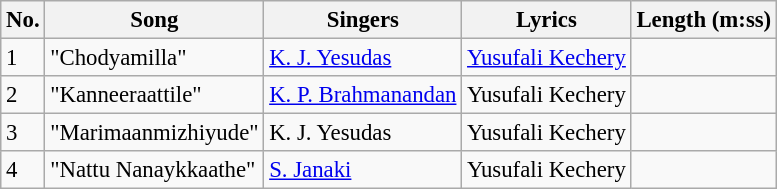<table class="wikitable" style="font-size:95%;">
<tr>
<th>No.</th>
<th>Song</th>
<th>Singers</th>
<th>Lyrics</th>
<th>Length (m:ss)</th>
</tr>
<tr>
<td>1</td>
<td>"Chodyamilla"</td>
<td><a href='#'>K. J. Yesudas</a></td>
<td><a href='#'>Yusufali Kechery</a></td>
<td></td>
</tr>
<tr>
<td>2</td>
<td>"Kanneeraattile"</td>
<td><a href='#'>K. P. Brahmanandan</a></td>
<td>Yusufali Kechery</td>
<td></td>
</tr>
<tr>
<td>3</td>
<td>"Marimaanmizhiyude"</td>
<td>K. J. Yesudas</td>
<td>Yusufali Kechery</td>
<td></td>
</tr>
<tr>
<td>4</td>
<td>"Nattu Nanaykkaathe"</td>
<td><a href='#'>S. Janaki</a></td>
<td>Yusufali Kechery</td>
<td></td>
</tr>
</table>
